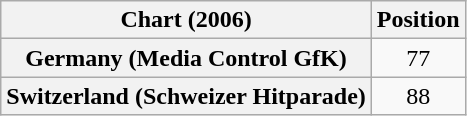<table class="wikitable sortable plainrowheaders" style="text-align:center">
<tr>
<th scope="col">Chart (2006)</th>
<th scope="col">Position</th>
</tr>
<tr>
<th scope="row">Germany (Media Control GfK)</th>
<td style="text-align:center;">77</td>
</tr>
<tr>
<th scope="row">Switzerland (Schweizer Hitparade)</th>
<td style="text-align:center;">88</td>
</tr>
</table>
